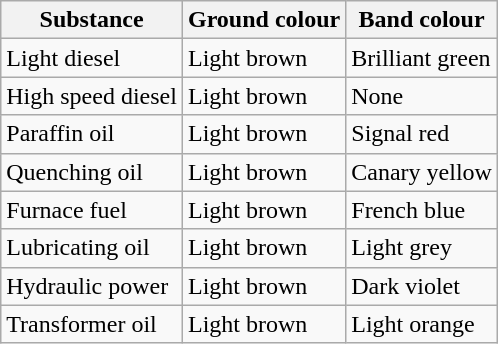<table class="wikitable">
<tr>
<th>Substance</th>
<th>Ground colour</th>
<th>Band colour</th>
</tr>
<tr>
<td>Light diesel</td>
<td>Light brown</td>
<td>Brilliant  green</td>
</tr>
<tr>
<td>High speed  diesel</td>
<td>Light brown</td>
<td>None</td>
</tr>
<tr>
<td>Paraffin oil</td>
<td>Light brown</td>
<td>Signal red</td>
</tr>
<tr>
<td>Quenching oil</td>
<td>Light brown</td>
<td>Canary yellow</td>
</tr>
<tr>
<td>Furnace fuel</td>
<td>Light brown</td>
<td>French blue</td>
</tr>
<tr>
<td>Lubricating oil</td>
<td>Light brown</td>
<td>Light grey</td>
</tr>
<tr>
<td>Hydraulic  power</td>
<td>Light brown</td>
<td>Dark violet</td>
</tr>
<tr>
<td>Transformer  oil</td>
<td>Light brown</td>
<td>Light orange</td>
</tr>
</table>
